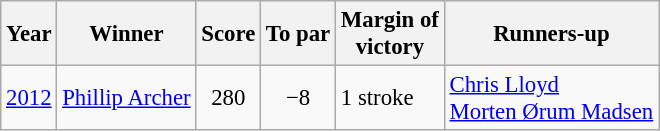<table class=wikitable style=font-size:95%>
<tr>
<th>Year</th>
<th>Winner</th>
<th>Score</th>
<th>To par</th>
<th>Margin of<br>victory</th>
<th>Runners-up</th>
</tr>
<tr>
<td><a href='#'>2012</a></td>
<td> <a href='#'>Phillip Archer</a></td>
<td align=center>280</td>
<td align=center>−8</td>
<td>1 stroke</td>
<td> <a href='#'>Chris Lloyd</a><br> <a href='#'>Morten Ørum Madsen</a></td>
</tr>
</table>
